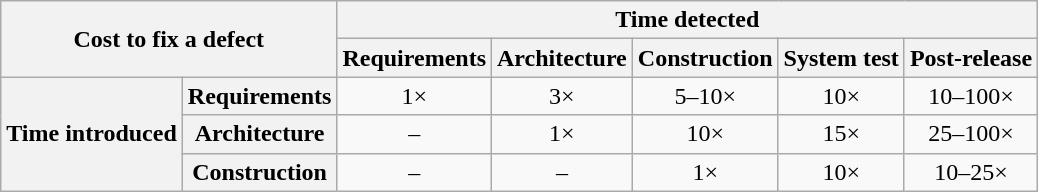<table class="wikitable" style="text-align:center;">
<tr>
<th rowspan="2" colspan="2">Cost to fix a defect</th>
<th colspan="5">Time detected</th>
</tr>
<tr>
<th>Requirements</th>
<th>Architecture</th>
<th>Construction</th>
<th>System test</th>
<th>Post-release</th>
</tr>
<tr>
<th rowspan="3">Time introduced</th>
<th>Requirements</th>
<td>1×</td>
<td>3×</td>
<td>5–10×</td>
<td>10×</td>
<td>10–100×</td>
</tr>
<tr>
<th>Architecture</th>
<td>–</td>
<td>1×</td>
<td>10×</td>
<td>15×</td>
<td>25–100×</td>
</tr>
<tr>
<th>Construction</th>
<td>–</td>
<td>–</td>
<td>1×</td>
<td>10×</td>
<td>10–25×</td>
</tr>
</table>
